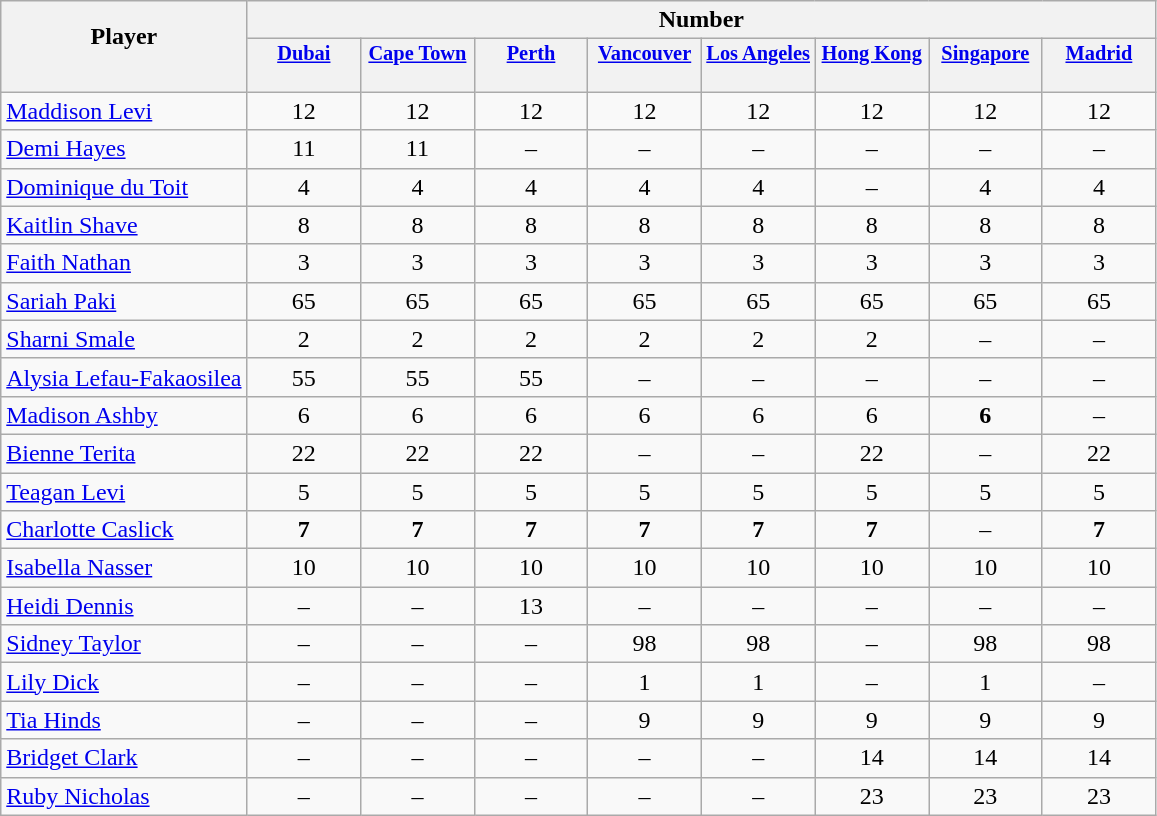<table class="wikitable sortable" style="text-align:center;">
<tr>
<th rowspan="2" style="border-bottom:0px;">Player</th>
<th colspan="8">Number</th>
</tr>
<tr>
<th valign="top" style="width:5.2em; border-bottom:0px; padding:2px; font-size:85%;"><a href='#'>Dubai</a></th>
<th valign="top" style="width:5.2em; border-bottom:0px; padding:2px; font-size:85%;"><a href='#'>Cape Town</a></th>
<th valign="top" style="width:5.2em; border-bottom:0px; padding:2px; font-size:85%;"><a href='#'>Perth</a></th>
<th valign="top" style="width:5.2em; border-bottom:0px; padding:2px; font-size:85%;"><a href='#'>Vancouver</a></th>
<th valign="top" style="width:5.2em; border-bottom:0px; padding:2px; font-size:85%;"><a href='#'>Los Angeles</a></th>
<th valign="top" style="width:5.2em; border-bottom:0px; padding:2px; font-size:85%;"><a href='#'>Hong Kong</a></th>
<th valign="top" style="width:5.2em; border-bottom:0px; padding:2px; font-size:85%;"><a href='#'>Singapore</a></th>
<th valign="top" style="width:5.2em; border-bottom:0px; padding:2px; font-size:85%;"><a href='#'>Madrid</a></th>
</tr>
<tr style="line-height:8px;">
<th style="border-top:0px;"> </th>
<th data-sort-type="number" style="border-top:0px;"></th>
<th data-sort-type="number" style="border-top:0px;"></th>
<th data-sort-type="number" style="border-top:0px;"></th>
<th data-sort-type="number" style="border-top:0px;"></th>
<th data-sort-type="number" style="border-top:0px;"></th>
<th data-sort-type="number" style="border-top:0px;"></th>
<th data-sort-type="number" style="border-top:0px;"></th>
<th data-sort-type="number" style="border-top:0px;"></th>
</tr>
<tr>
<td align="left"><a href='#'>Maddison Levi</a></td>
<td>12</td>
<td>12</td>
<td>12</td>
<td>12</td>
<td>12</td>
<td>12</td>
<td>12</td>
<td>12</td>
</tr>
<tr>
<td align="left"><a href='#'>Demi Hayes</a></td>
<td>11</td>
<td>11</td>
<td>–</td>
<td>–</td>
<td>–</td>
<td>–</td>
<td>–</td>
<td>–</td>
</tr>
<tr>
<td align="left"><a href='#'>Dominique du Toit</a></td>
<td>4</td>
<td>4</td>
<td>4</td>
<td>4</td>
<td>4</td>
<td>–</td>
<td>4</td>
<td>4</td>
</tr>
<tr>
<td align="left"><a href='#'>Kaitlin Shave</a></td>
<td>8</td>
<td>8</td>
<td>8</td>
<td>8</td>
<td>8</td>
<td>8</td>
<td>8</td>
<td>8</td>
</tr>
<tr>
<td align="left"><a href='#'>Faith Nathan</a></td>
<td>3</td>
<td>3</td>
<td>3</td>
<td>3</td>
<td>3</td>
<td>3</td>
<td>3</td>
<td>3</td>
</tr>
<tr>
<td align="left"><a href='#'>Sariah Paki</a></td>
<td>65</td>
<td>65</td>
<td>65</td>
<td>65</td>
<td>65</td>
<td>65</td>
<td>65</td>
<td>65</td>
</tr>
<tr>
<td align="left"><a href='#'>Sharni Smale</a></td>
<td>2</td>
<td>2</td>
<td>2</td>
<td>2</td>
<td>2</td>
<td>2</td>
<td>–</td>
<td>–</td>
</tr>
<tr>
<td align="left"><a href='#'>Alysia Lefau-Fakaosilea</a></td>
<td>55</td>
<td>55</td>
<td>55</td>
<td>–</td>
<td>–</td>
<td>–</td>
<td>–</td>
<td>–</td>
</tr>
<tr>
<td align="left"><a href='#'>Madison Ashby</a></td>
<td>6</td>
<td>6</td>
<td>6</td>
<td>6</td>
<td>6</td>
<td>6</td>
<td><strong>6</strong></td>
<td>–</td>
</tr>
<tr>
<td align="left"><a href='#'>Bienne Terita</a></td>
<td>22</td>
<td>22</td>
<td>22</td>
<td>–</td>
<td>–</td>
<td>22</td>
<td>–</td>
<td>22</td>
</tr>
<tr>
<td align="left"><a href='#'>Teagan Levi</a></td>
<td>5</td>
<td>5</td>
<td>5</td>
<td>5</td>
<td>5</td>
<td>5</td>
<td>5</td>
<td>5</td>
</tr>
<tr>
<td align="left"><a href='#'>Charlotte Caslick</a></td>
<td><strong>7</strong></td>
<td><strong>7</strong></td>
<td><strong>7</strong></td>
<td><strong>7</strong></td>
<td><strong>7</strong></td>
<td><strong>7</strong></td>
<td>–</td>
<td><strong>7</strong></td>
</tr>
<tr>
<td align="left"><a href='#'>Isabella Nasser</a></td>
<td>10</td>
<td>10</td>
<td>10</td>
<td>10</td>
<td>10</td>
<td>10</td>
<td>10</td>
<td>10</td>
</tr>
<tr>
<td align="left"><a href='#'>Heidi Dennis</a></td>
<td>–</td>
<td>–</td>
<td>13</td>
<td>–</td>
<td>–</td>
<td>–</td>
<td>–</td>
<td>–</td>
</tr>
<tr>
<td align="left"><a href='#'>Sidney Taylor</a></td>
<td>–</td>
<td>–</td>
<td>–</td>
<td>98</td>
<td>98</td>
<td>–</td>
<td>98</td>
<td>98</td>
</tr>
<tr>
<td align="left"><a href='#'>Lily Dick</a></td>
<td>–</td>
<td>–</td>
<td>–</td>
<td>1</td>
<td>1</td>
<td>–</td>
<td>1</td>
<td>–</td>
</tr>
<tr>
<td align="left"><a href='#'>Tia Hinds</a></td>
<td>–</td>
<td>–</td>
<td>–</td>
<td>9</td>
<td>9</td>
<td>9</td>
<td>9</td>
<td>9</td>
</tr>
<tr>
<td align="left"><a href='#'>Bridget Clark</a></td>
<td>–</td>
<td>–</td>
<td>–</td>
<td>–</td>
<td>–</td>
<td>14</td>
<td>14</td>
<td>14</td>
</tr>
<tr>
<td align="left"><a href='#'>Ruby Nicholas</a></td>
<td>–</td>
<td>–</td>
<td>–</td>
<td>–</td>
<td>–</td>
<td>23</td>
<td>23</td>
<td>23</td>
</tr>
</table>
